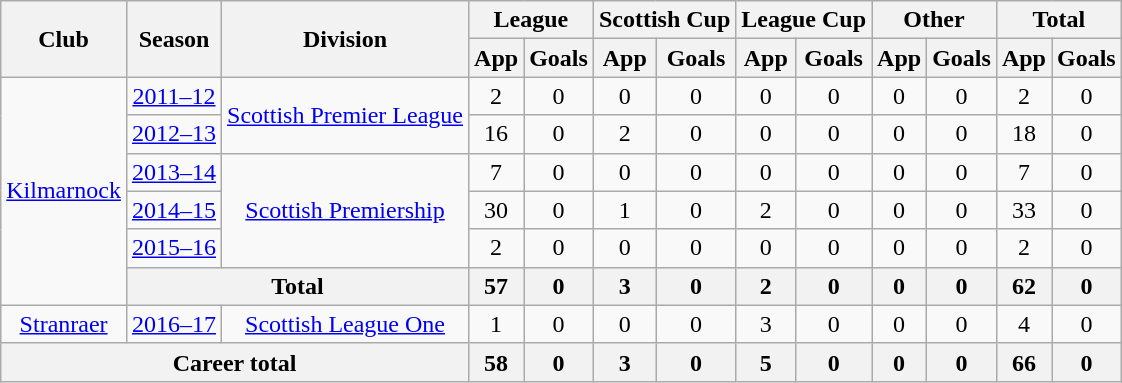<table class="wikitable" style="text-align: center;">
<tr>
<th rowspan=2>Club</th>
<th rowspan=2>Season</th>
<th rowspan=2>Division</th>
<th colspan=2>League</th>
<th colspan=2>Scottish Cup</th>
<th colspan=2>League Cup</th>
<th colspan=2>Other</th>
<th colspan=2>Total</th>
</tr>
<tr>
<th>App</th>
<th>Goals</th>
<th>App</th>
<th>Goals</th>
<th>App</th>
<th>Goals</th>
<th>App</th>
<th>Goals</th>
<th>App</th>
<th>Goals</th>
</tr>
<tr>
<td rowspan=6><a href='#'>Kilmarnock</a></td>
<td><a href='#'>2011–12</a></td>
<td rowspan=2><a href='#'>Scottish Premier League</a></td>
<td>2</td>
<td>0</td>
<td>0</td>
<td>0</td>
<td>0</td>
<td>0</td>
<td>0</td>
<td>0</td>
<td>2</td>
<td>0</td>
</tr>
<tr>
<td><a href='#'>2012–13</a></td>
<td>16</td>
<td>0</td>
<td>2</td>
<td>0</td>
<td>0</td>
<td>0</td>
<td>0</td>
<td>0</td>
<td>18</td>
<td>0</td>
</tr>
<tr>
<td><a href='#'>2013–14</a></td>
<td rowspan=3><a href='#'>Scottish Premiership</a></td>
<td>7</td>
<td>0</td>
<td>0</td>
<td>0</td>
<td>0</td>
<td>0</td>
<td>0</td>
<td>0</td>
<td>7</td>
<td>0</td>
</tr>
<tr>
<td><a href='#'>2014–15</a></td>
<td>30</td>
<td>0</td>
<td>1</td>
<td>0</td>
<td>2</td>
<td>0</td>
<td>0</td>
<td>0</td>
<td>33</td>
<td>0</td>
</tr>
<tr>
<td><a href='#'>2015–16</a></td>
<td>2</td>
<td>0</td>
<td>0</td>
<td>0</td>
<td>0</td>
<td>0</td>
<td>0</td>
<td>0</td>
<td>2</td>
<td>0</td>
</tr>
<tr>
<th colspan="2">Total</th>
<th>57</th>
<th>0</th>
<th>3</th>
<th>0</th>
<th>2</th>
<th>0</th>
<th>0</th>
<th>0</th>
<th>62</th>
<th>0</th>
</tr>
<tr>
<td><a href='#'>Stranraer</a></td>
<td><a href='#'>2016–17</a></td>
<td><a href='#'>Scottish League One</a></td>
<td>1</td>
<td>0</td>
<td>0</td>
<td>0</td>
<td>3</td>
<td>0</td>
<td>0</td>
<td>0</td>
<td>4</td>
<td>0</td>
</tr>
<tr>
<th colspan=3>Career total</th>
<th>58</th>
<th>0</th>
<th>3</th>
<th>0</th>
<th>5</th>
<th>0</th>
<th>0</th>
<th>0</th>
<th>66</th>
<th>0</th>
</tr>
</table>
